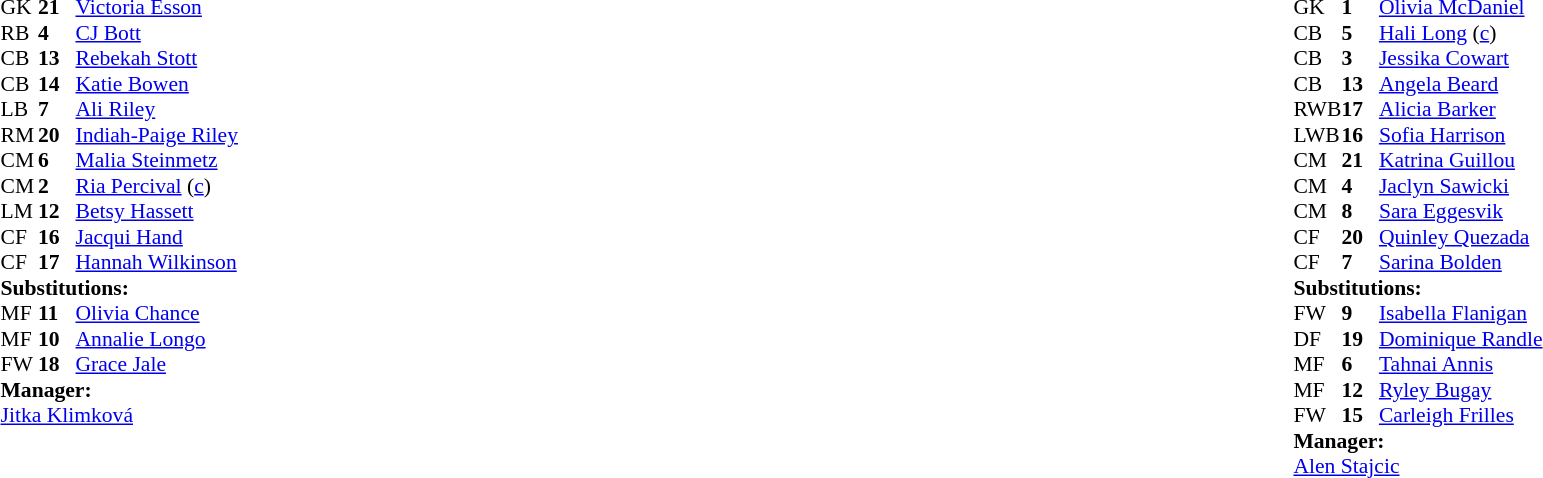<table width="100%">
<tr>
<td valign="top" width="40%"><br><table style="font-size:90%" cellspacing="0" cellpadding="0">
<tr>
<th width=25></th>
<th width=25></th>
</tr>
<tr>
<td>GK</td>
<td><strong>21</strong></td>
<td><a href='#'>Victoria Esson</a></td>
</tr>
<tr>
<td>RB</td>
<td><strong>4</strong></td>
<td><a href='#'>CJ Bott</a></td>
</tr>
<tr>
<td>CB</td>
<td><strong>13</strong></td>
<td><a href='#'>Rebekah Stott</a></td>
</tr>
<tr>
<td>CB</td>
<td><strong>14</strong></td>
<td><a href='#'>Katie Bowen</a></td>
</tr>
<tr>
<td>LB</td>
<td><strong>7</strong></td>
<td><a href='#'>Ali Riley</a></td>
</tr>
<tr>
<td>RM</td>
<td><strong>20</strong></td>
<td><a href='#'>Indiah-Paige Riley</a></td>
<td></td>
<td></td>
</tr>
<tr>
<td>CM</td>
<td><strong>6</strong></td>
<td><a href='#'>Malia Steinmetz</a></td>
</tr>
<tr>
<td>CM</td>
<td><strong>2</strong></td>
<td><a href='#'>Ria Percival</a> (<a href='#'>c</a>)</td>
<td></td>
<td></td>
</tr>
<tr>
<td>LM</td>
<td><strong>12</strong></td>
<td><a href='#'>Betsy Hassett</a></td>
<td></td>
<td></td>
</tr>
<tr>
<td>CF</td>
<td><strong>16</strong></td>
<td><a href='#'>Jacqui Hand</a></td>
</tr>
<tr>
<td>CF</td>
<td><strong>17</strong></td>
<td><a href='#'>Hannah Wilkinson</a></td>
<td></td>
</tr>
<tr>
<td colspan=3><strong>Substitutions:</strong></td>
</tr>
<tr>
<td>MF</td>
<td><strong>11</strong></td>
<td><a href='#'>Olivia Chance</a></td>
<td></td>
<td></td>
</tr>
<tr>
<td>MF</td>
<td><strong>10</strong></td>
<td><a href='#'>Annalie Longo</a></td>
<td></td>
<td></td>
</tr>
<tr>
<td>FW</td>
<td><strong>18</strong></td>
<td><a href='#'>Grace Jale</a></td>
<td></td>
<td></td>
</tr>
<tr>
<td colspan=3><strong>Manager:</strong></td>
</tr>
<tr>
<td colspan=3> <a href='#'>Jitka Klimková</a></td>
</tr>
</table>
</td>
<td valign="top"></td>
<td valign="top" width="50%"><br><table style="font-size:90%; margin:auto" cellspacing="0" cellpadding="0">
<tr>
<th width=25></th>
<th width=25></th>
</tr>
<tr>
<td>GK</td>
<td><strong>1</strong></td>
<td><a href='#'>Olivia McDaniel</a></td>
</tr>
<tr>
<td>CB</td>
<td><strong>5</strong></td>
<td><a href='#'>Hali Long</a> (<a href='#'>c</a>)</td>
</tr>
<tr>
<td>CB</td>
<td><strong>3</strong></td>
<td><a href='#'>Jessika Cowart</a></td>
<td></td>
<td></td>
</tr>
<tr>
<td>CB</td>
<td><strong>13</strong></td>
<td><a href='#'>Angela Beard</a></td>
<td></td>
</tr>
<tr>
<td>RWB</td>
<td><strong>17</strong></td>
<td><a href='#'>Alicia Barker</a></td>
<td></td>
<td></td>
</tr>
<tr>
<td>LWB</td>
<td><strong>16</strong></td>
<td><a href='#'>Sofia Harrison</a></td>
</tr>
<tr>
<td>CM</td>
<td><strong>21</strong></td>
<td><a href='#'>Katrina Guillou</a></td>
</tr>
<tr>
<td>CM</td>
<td><strong>4</strong></td>
<td><a href='#'>Jaclyn Sawicki</a></td>
</tr>
<tr>
<td>CM</td>
<td><strong>8</strong></td>
<td><a href='#'>Sara Eggesvik</a></td>
<td></td>
<td></td>
</tr>
<tr>
<td>CF</td>
<td><strong>20</strong></td>
<td><a href='#'>Quinley Quezada</a></td>
<td></td>
<td></td>
</tr>
<tr>
<td>CF</td>
<td><strong>7</strong></td>
<td><a href='#'>Sarina Bolden</a></td>
<td></td>
<td></td>
</tr>
<tr>
<td colspan=3><strong>Substitutions:</strong></td>
</tr>
<tr>
<td>FW</td>
<td><strong>9</strong></td>
<td><a href='#'>Isabella Flanigan</a></td>
<td></td>
<td></td>
</tr>
<tr>
<td>DF</td>
<td><strong>19</strong></td>
<td><a href='#'>Dominique Randle</a></td>
<td></td>
<td></td>
</tr>
<tr>
<td>MF</td>
<td><strong>6</strong></td>
<td><a href='#'>Tahnai Annis</a></td>
<td></td>
<td></td>
</tr>
<tr>
<td>MF</td>
<td><strong>12</strong></td>
<td><a href='#'>Ryley Bugay</a></td>
<td></td>
<td></td>
</tr>
<tr>
<td>FW</td>
<td><strong>15</strong></td>
<td><a href='#'>Carleigh Frilles</a></td>
<td></td>
<td></td>
</tr>
<tr>
<td colspan=3><strong>Manager:</strong></td>
</tr>
<tr>
<td colspan=3> <a href='#'>Alen Stajcic</a></td>
</tr>
</table>
</td>
</tr>
</table>
